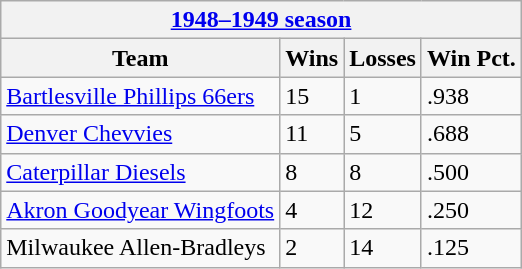<table class="wikitable">
<tr>
<th colspan="4"><a href='#'>1948–1949 season</a></th>
</tr>
<tr>
<th>Team</th>
<th>Wins</th>
<th>Losses</th>
<th>Win Pct.</th>
</tr>
<tr>
<td><a href='#'>Bartlesville Phillips 66ers</a></td>
<td>15</td>
<td>1</td>
<td>.938</td>
</tr>
<tr>
<td><a href='#'>Denver Chevvies</a></td>
<td>11</td>
<td>5</td>
<td>.688</td>
</tr>
<tr>
<td><a href='#'>Caterpillar Diesels</a></td>
<td>8</td>
<td>8</td>
<td>.500</td>
</tr>
<tr>
<td><a href='#'>Akron Goodyear Wingfoots</a></td>
<td>4</td>
<td>12</td>
<td>.250</td>
</tr>
<tr>
<td>Milwaukee Allen-Bradleys</td>
<td>2</td>
<td>14</td>
<td>.125</td>
</tr>
</table>
